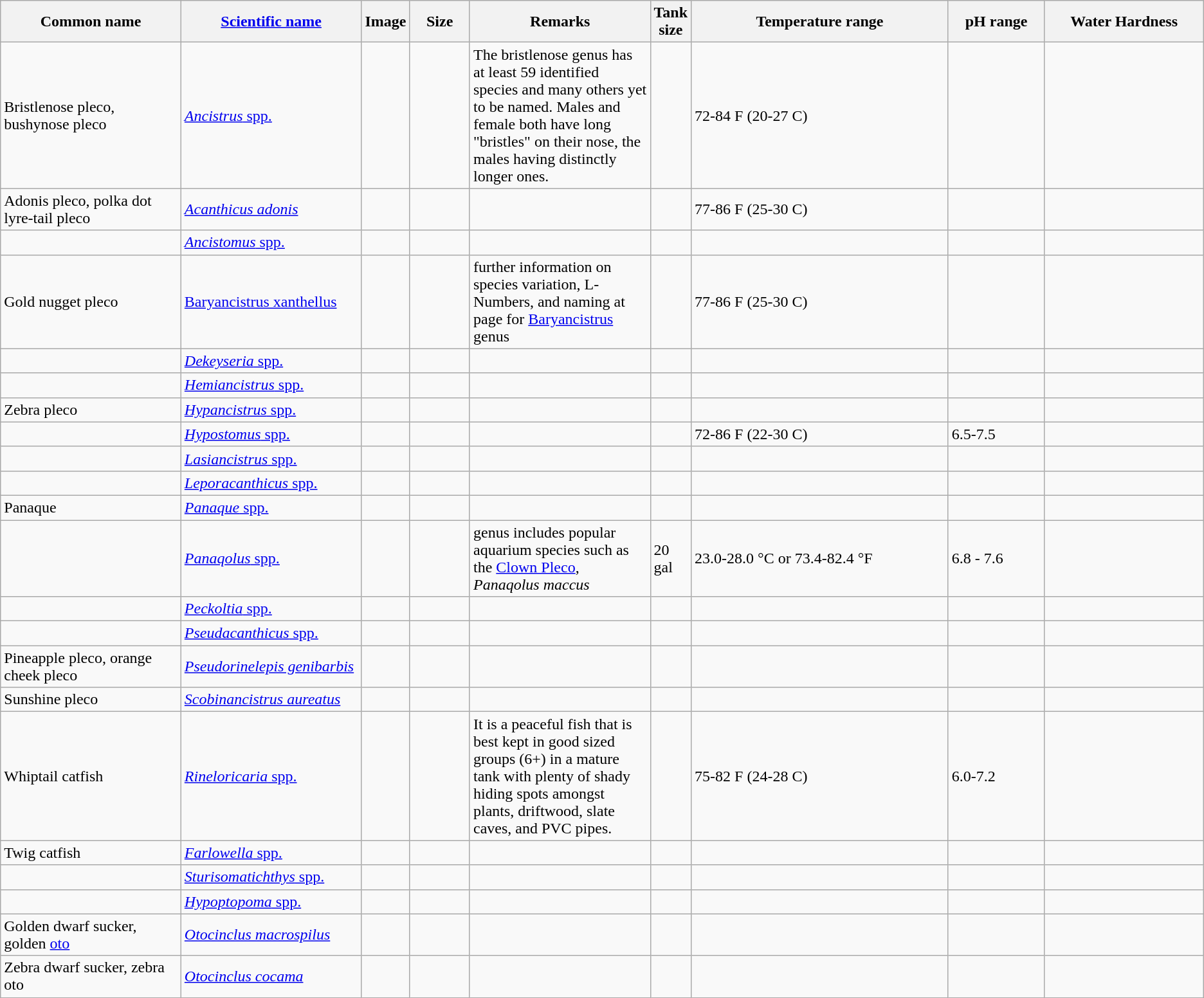<table class="wikitable sortable">
<tr>
<th width="15%">Common name</th>
<th width="15%"><a href='#'>Scientific name</a></th>
<th width="1%">Image</th>
<th width="5%">Size</th>
<th width="15%">Remarks</th>
<th width="1%">Tank size</th>
<th class="unsortable">Temperature range</th>
<th class="unsortable">pH range</th>
<th>Water Hardness</th>
</tr>
<tr>
<td>Bristlenose pleco, bushynose pleco</td>
<td><a href='#'><em>Ancistrus</em> spp.</a></td>
<td align="center"></td>
<td></td>
<td>The bristlenose genus has at least 59 identified species and many others yet to be named. Males and female both have long "bristles" on their nose, the males having distinctly longer ones.</td>
<td></td>
<td>72-84 F (20-27 C)</td>
<td></td>
<td></td>
</tr>
<tr>
<td>Adonis pleco, polka dot lyre-tail pleco</td>
<td><em><a href='#'>Acanthicus adonis</a></em></td>
<td align="center"></td>
<td align="center"></td>
<td></td>
<td></td>
<td>77-86 F (25-30 C)</td>
<td></td>
<td></td>
</tr>
<tr>
<td></td>
<td><a href='#'><em>Ancistomus</em> spp.</a></td>
<td align="center"></td>
<td align="center"></td>
<td></td>
<td></td>
<td></td>
<td></td>
<td></td>
</tr>
<tr>
<td>Gold nugget pleco</td>
<td><a href='#'>Baryancistrus xanthellus</a></td>
<td align="center"></td>
<td></td>
<td>further information on species variation, L-Numbers, and naming at page for <a href='#'>Baryancistrus</a> genus</td>
<td></td>
<td>77-86 F (25-30 C)</td>
<td></td>
<td></td>
</tr>
<tr>
<td></td>
<td><a href='#'><em>Dekeyseria</em> spp.</a></td>
<td align="center"></td>
<td></td>
<td></td>
<td></td>
<td></td>
<td></td>
<td></td>
</tr>
<tr>
<td></td>
<td><a href='#'><em>Hemiancistrus</em> spp.</a></td>
<td align="center"></td>
<td></td>
<td></td>
<td></td>
<td></td>
<td></td>
<td></td>
</tr>
<tr>
<td>Zebra pleco</td>
<td><a href='#'><em>Hypancistrus</em> spp.</a></td>
<td align="center"></td>
<td></td>
<td></td>
<td></td>
<td></td>
<td></td>
<td></td>
</tr>
<tr>
<td></td>
<td><a href='#'><em>Hypostomus</em> spp.</a></td>
<td align="center"></td>
<td></td>
<td></td>
<td></td>
<td>72-86 F (22-30 C)</td>
<td>6.5-7.5</td>
<td></td>
</tr>
<tr>
<td></td>
<td><a href='#'><em>Lasiancistrus</em> spp.</a></td>
<td align="center"></td>
<td></td>
<td></td>
<td></td>
<td></td>
<td></td>
<td></td>
</tr>
<tr>
<td></td>
<td><a href='#'><em>Leporacanthicus</em> spp.</a></td>
<td align="center"></td>
<td></td>
<td></td>
<td></td>
<td></td>
<td></td>
<td></td>
</tr>
<tr>
<td>Panaque</td>
<td><a href='#'><em>Panaque</em> spp.</a></td>
<td align="center"></td>
<td></td>
<td></td>
<td></td>
<td></td>
<td></td>
<td></td>
</tr>
<tr>
<td></td>
<td><a href='#'><em>Panaqolus</em> spp.</a></td>
<td></td>
<td></td>
<td>genus includes popular aquarium species such as the <a href='#'>Clown Pleco</a>, <em>Panaqolus maccus</em></td>
<td>20 gal</td>
<td>23.0-28.0 °C or 73.4-82.4 °F</td>
<td>6.8 - 7.6</td>
<td></td>
</tr>
<tr>
<td></td>
<td><a href='#'><em>Peckoltia</em> spp.</a></td>
<td align="center"></td>
<td></td>
<td></td>
<td></td>
<td></td>
<td></td>
<td></td>
</tr>
<tr>
<td></td>
<td><a href='#'><em>Pseudacanthicus</em> spp.</a></td>
<td align="center"></td>
<td></td>
<td></td>
<td></td>
<td></td>
<td></td>
<td></td>
</tr>
<tr>
<td>Pineapple pleco, orange cheek pleco</td>
<td><em><a href='#'>Pseudorinelepis genibarbis</a></em></td>
<td align="center"></td>
<td align="center"></td>
<td></td>
<td></td>
<td></td>
<td></td>
<td></td>
</tr>
<tr>
<td>Sunshine pleco</td>
<td><em><a href='#'>Scobinancistrus aureatus</a></em></td>
<td align="center"></td>
<td align="center"></td>
<td></td>
<td></td>
<td></td>
<td></td>
<td></td>
</tr>
<tr>
<td>Whiptail catfish</td>
<td><a href='#'><em>Rineloricaria</em> spp.</a></td>
<td align="center"></td>
<td></td>
<td>It is a peaceful fish that is best kept in good sized groups (6+) in a mature tank with plenty of shady hiding spots amongst plants, driftwood, slate caves, and PVC pipes.</td>
<td></td>
<td>75-82 F (24-28 C)</td>
<td>6.0-7.2</td>
<td></td>
</tr>
<tr>
<td>Twig catfish</td>
<td><a href='#'><em>Farlowella</em> spp.</a></td>
<td align="center"></td>
<td></td>
<td></td>
<td></td>
<td></td>
<td></td>
<td></td>
</tr>
<tr>
<td></td>
<td><a href='#'><em>Sturisomatichthys</em> spp.</a></td>
<td align="center"></td>
<td></td>
<td></td>
<td></td>
<td></td>
<td></td>
<td></td>
</tr>
<tr>
<td></td>
<td><a href='#'><em>Hypoptopoma</em> spp.</a></td>
<td align="center"></td>
<td></td>
<td></td>
<td></td>
<td></td>
<td></td>
<td></td>
</tr>
<tr>
<td>Golden dwarf sucker, golden <a href='#'>oto</a></td>
<td><em><a href='#'>Otocinclus macrospilus</a></em></td>
<td align="center"></td>
<td align="center"></td>
<td></td>
<td></td>
<td></td>
<td></td>
<td></td>
</tr>
<tr>
<td>Zebra dwarf sucker, zebra oto</td>
<td><em><a href='#'>Otocinclus cocama</a></em></td>
<td align="center"></td>
<td align="center"></td>
<td></td>
<td></td>
<td></td>
<td></td>
<td></td>
</tr>
</table>
